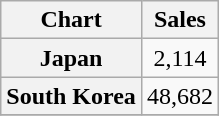<table class="wikitable">
<tr>
<th>Chart</th>
<th>Sales</th>
</tr>
<tr>
<th>Japan</th>
<td align="center">2,114</td>
</tr>
<tr>
<th>South Korea</th>
<td align="center">48,682</td>
</tr>
<tr>
</tr>
</table>
